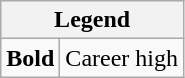<table class="wikitable mw-collapsible mw-collapsed">
<tr>
<th colspan="2">Legend</th>
</tr>
<tr>
<td><strong>Bold</strong></td>
<td>Career high</td>
</tr>
</table>
